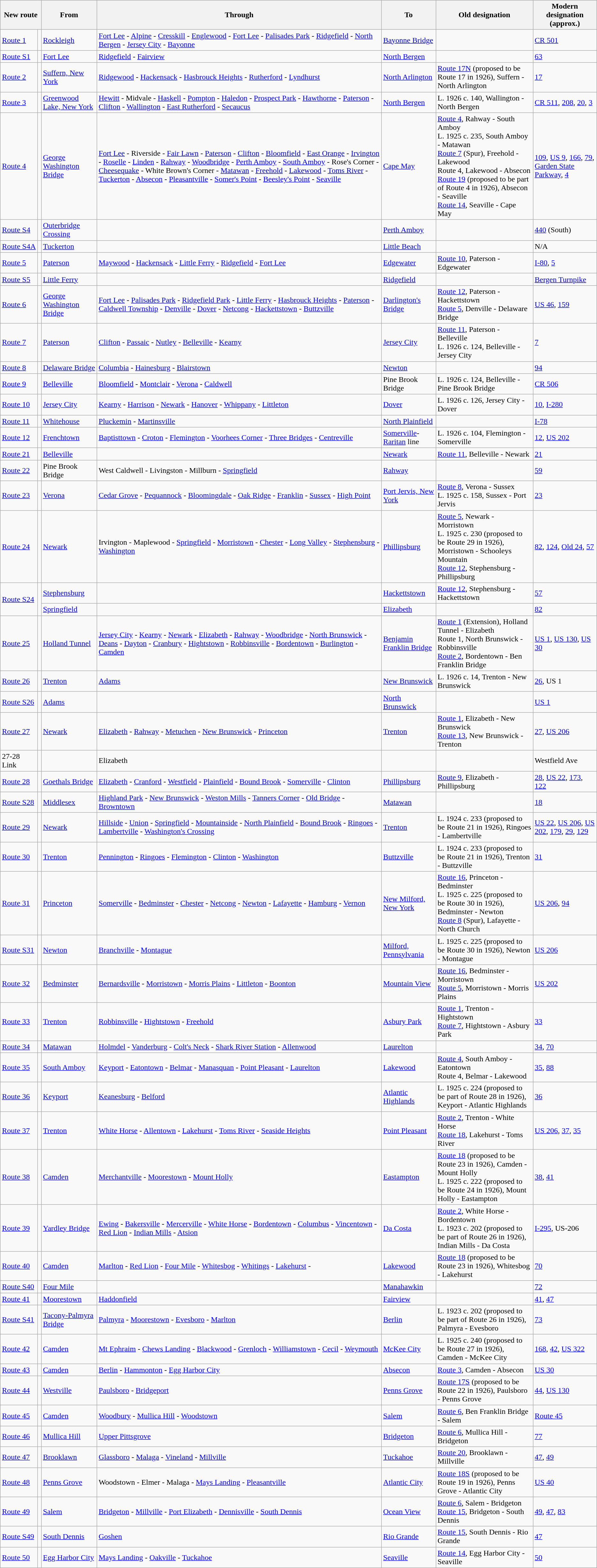<table class="wikitable sortable">
<tr>
<th colspan="2">New route</th>
<th>From</th>
<th>Through</th>
<th>To</th>
<th>Old designation</th>
<th>Modern designation (approx.)</th>
</tr>
<tr>
<td><a href='#'>Route 1</a></td>
<td></td>
<td><a href='#'>Rockleigh</a></td>
<td><a href='#'>Fort Lee</a> - <a href='#'>Alpine</a> - <a href='#'>Cresskill</a> - <a href='#'>Englewood</a> - <a href='#'>Fort Lee</a> - <a href='#'>Palisades Park</a> - <a href='#'>Ridgefield</a> - <a href='#'>North Bergen</a> - <a href='#'>Jersey City</a> - <a href='#'>Bayonne</a></td>
<td><a href='#'>Bayonne Bridge</a></td>
<td></td>
<td><a href='#'>CR 501</a></td>
</tr>
<tr>
<td><a href='#'>Route S1</a></td>
<td></td>
<td><a href='#'>Fort Lee</a></td>
<td><a href='#'>Ridgefield</a> - <a href='#'>Fairview</a></td>
<td><a href='#'>North Bergen</a></td>
<td></td>
<td><a href='#'>63</a></td>
</tr>
<tr>
<td><a href='#'>Route 2</a></td>
<td></td>
<td><a href='#'>Suffern, New York</a></td>
<td><a href='#'>Ridgewood</a> - <a href='#'>Hackensack</a> - <a href='#'>Hasbrouck Heights</a> - <a href='#'>Rutherford</a> - <a href='#'>Lyndhurst</a></td>
<td><a href='#'>North Arlington</a></td>
<td><a href='#'>Route 17N</a> (proposed to be Route 17 in 1926), Suffern - North Arlington</td>
<td><a href='#'>17</a></td>
</tr>
<tr>
<td><a href='#'>Route 3</a></td>
<td></td>
<td><a href='#'>Greenwood Lake, New York</a></td>
<td><a href='#'>Hewitt</a> - Midvale - <a href='#'>Haskell</a> - <a href='#'>Pompton</a> - <a href='#'>Haledon</a> - <a href='#'>Prospect Park</a> - <a href='#'>Hawthorne</a> - <a href='#'>Paterson</a> - <a href='#'>Clifton</a> - <a href='#'>Wallington</a> - <a href='#'>East Rutherford</a> - <a href='#'>Secaucus</a></td>
<td><a href='#'>North Bergen</a></td>
<td>L. 1926 c. 140, Wallington - North Bergen</td>
<td><a href='#'>CR 511</a>, <a href='#'>208</a>, <a href='#'>20</a>, <a href='#'>3</a></td>
</tr>
<tr>
<td><a href='#'>Route 4</a></td>
<td></td>
<td><a href='#'>George Washington Bridge</a></td>
<td><a href='#'>Fort Lee</a> - Riverside - <a href='#'>Fair Lawn</a> - <a href='#'>Paterson</a> - <a href='#'>Clifton</a> - <a href='#'>Bloomfield</a> - <a href='#'>East Orange</a> - <a href='#'>Irvington</a> - <a href='#'>Roselle</a> - <a href='#'>Linden</a> - <a href='#'>Rahway</a> - <a href='#'>Woodbridge</a> - <a href='#'>Perth Amboy</a> - <a href='#'>South Amboy</a> - Rose's Corner - <a href='#'>Cheesequake</a> - White Brown's Corner - <a href='#'>Matawan</a> - <a href='#'>Freehold</a> - <a href='#'>Lakewood</a> - <a href='#'>Toms River</a> - <a href='#'>Tuckerton</a> - <a href='#'>Absecon</a> - <a href='#'>Pleasantville</a> - <a href='#'>Somer's Point</a> - <a href='#'>Beesley's Point</a> - <a href='#'>Seaville</a></td>
<td><a href='#'>Cape May</a></td>
<td><a href='#'>Route 4</a>, Rahway - South Amboy<br>L. 1925 c. 235, South Amboy - Matawan<br><a href='#'>Route 7</a> (Spur), Freehold - Lakewood<br>Route 4, Lakewood - Absecon<br><a href='#'>Route 19</a> (proposed to be part of Route 4 in 1926), Absecon - Seaville<br><a href='#'>Route 14</a>, Seaville - Cape May</td>
<td><a href='#'>109</a>, <a href='#'>US 9</a>, <a href='#'>166</a>, <a href='#'>79</a>, <a href='#'>Garden State Parkway</a>, <a href='#'>4</a></td>
</tr>
<tr>
<td><a href='#'>Route S4</a></td>
<td></td>
<td><a href='#'>Outerbridge Crossing</a></td>
<td></td>
<td><a href='#'>Perth Amboy</a></td>
<td></td>
<td><a href='#'>440</a> (South)</td>
</tr>
<tr>
<td><a href='#'>Route S4A</a></td>
<td></td>
<td><a href='#'>Tuckerton</a></td>
<td></td>
<td><a href='#'>Little Beach</a></td>
<td></td>
<td>N/A</td>
</tr>
<tr>
<td><a href='#'>Route 5</a></td>
<td></td>
<td><a href='#'>Paterson</a></td>
<td><a href='#'>Maywood</a> - <a href='#'>Hackensack</a> - <a href='#'>Little Ferry</a> - <a href='#'>Ridgefield</a> - <a href='#'>Fort Lee</a></td>
<td><a href='#'>Edgewater</a></td>
<td><a href='#'>Route 10</a>, Paterson - Edgewater</td>
<td><a href='#'>I-80</a>, <a href='#'>5</a></td>
</tr>
<tr>
<td><a href='#'>Route S5</a></td>
<td></td>
<td><a href='#'>Little Ferry</a></td>
<td></td>
<td><a href='#'>Ridgefield</a></td>
<td></td>
<td><a href='#'>Bergen Turnpike</a></td>
</tr>
<tr>
<td><a href='#'>Route 6</a></td>
<td></td>
<td><a href='#'>George Washington Bridge</a></td>
<td><a href='#'>Fort Lee</a> - <a href='#'>Palisades Park</a> - <a href='#'>Ridgefield Park</a> - <a href='#'>Little Ferry</a> - <a href='#'>Hasbrouck Heights</a> - <a href='#'>Paterson</a> - <a href='#'>Caldwell Township</a> - <a href='#'>Denville</a> - <a href='#'>Dover</a> - <a href='#'>Netcong</a> - <a href='#'>Hackettstown</a> - <a href='#'>Buttzville</a></td>
<td><a href='#'>Darlington's Bridge</a></td>
<td><a href='#'>Route 12</a>, Paterson - Hackettstown<br><a href='#'>Route 5</a>, Denville - Delaware Bridge</td>
<td><a href='#'>US 46</a>, <a href='#'>159</a></td>
</tr>
<tr>
<td><a href='#'>Route 7</a></td>
<td></td>
<td><a href='#'>Paterson</a></td>
<td><a href='#'>Clifton</a> - <a href='#'>Passaic</a> - <a href='#'>Nutley</a> - <a href='#'>Belleville</a> - <a href='#'>Kearny</a></td>
<td><a href='#'>Jersey City</a></td>
<td><a href='#'>Route 11</a>, Paterson - Belleville<br>L. 1926 c. 124, Belleville - Jersey City</td>
<td><a href='#'>7</a></td>
</tr>
<tr>
<td><a href='#'>Route 8</a></td>
<td></td>
<td><a href='#'>Delaware Bridge</a></td>
<td><a href='#'>Columbia</a> - <a href='#'>Hainesburg</a> - <a href='#'>Blairstown</a></td>
<td><a href='#'>Newton</a></td>
<td></td>
<td><a href='#'>94</a></td>
</tr>
<tr>
<td><a href='#'>Route 9</a></td>
<td></td>
<td><a href='#'>Belleville</a></td>
<td><a href='#'>Bloomfield</a> - <a href='#'>Montclair</a> - <a href='#'>Verona</a> - <a href='#'>Caldwell</a></td>
<td>Pine Brook Bridge</td>
<td>L. 1926 c. 124, Belleville - Pine Brook Bridge</td>
<td><a href='#'>CR 506</a></td>
</tr>
<tr>
<td><a href='#'>Route 10</a></td>
<td></td>
<td><a href='#'>Jersey City</a></td>
<td><a href='#'>Kearny</a> - <a href='#'>Harrison</a> - <a href='#'>Newark</a> - <a href='#'>Hanover</a> - <a href='#'>Whippany</a> - <a href='#'>Littleton</a></td>
<td><a href='#'>Dover</a></td>
<td>L. 1926 c. 126, Jersey City - Dover</td>
<td><a href='#'>10</a>, <a href='#'>I-280</a></td>
</tr>
<tr>
<td><a href='#'>Route 11</a></td>
<td></td>
<td><a href='#'>Whitehouse</a></td>
<td><a href='#'>Pluckemin</a> - <a href='#'>Martinsville</a></td>
<td><a href='#'>North Plainfield</a></td>
<td></td>
<td><a href='#'>I-78</a></td>
</tr>
<tr>
<td><a href='#'>Route 12</a></td>
<td></td>
<td><a href='#'>Frenchtown</a></td>
<td><a href='#'>Baptisttown</a> - <a href='#'>Croton</a> - <a href='#'>Flemington</a> - <a href='#'>Voorhees Corner</a> - <a href='#'>Three Bridges</a> - <a href='#'>Centreville</a></td>
<td><a href='#'>Somerville</a>-<a href='#'>Raritan</a> line</td>
<td>L. 1926 c. 104, Flemington - Somerville</td>
<td><a href='#'>12</a>, <a href='#'>US 202</a></td>
</tr>
<tr>
<td><a href='#'>Route 21</a></td>
<td></td>
<td><a href='#'>Belleville</a></td>
<td></td>
<td><a href='#'>Newark</a></td>
<td><a href='#'>Route 11</a>, Belleville - Newark</td>
<td><a href='#'>21</a></td>
</tr>
<tr>
<td><a href='#'>Route 22</a></td>
<td></td>
<td>Pine Brook Bridge</td>
<td>West Caldwell - Livingston - Millburn - <a href='#'>Springfield</a></td>
<td><a href='#'>Rahway</a></td>
<td></td>
<td><a href='#'>59</a></td>
</tr>
<tr>
<td><a href='#'>Route 23</a></td>
<td></td>
<td><a href='#'>Verona</a></td>
<td><a href='#'>Cedar Grove</a> - <a href='#'>Pequannock</a> - <a href='#'>Bloomingdale</a> - <a href='#'>Oak Ridge</a> - <a href='#'>Franklin</a> - <a href='#'>Sussex</a> - <a href='#'>High Point</a></td>
<td><a href='#'>Port Jervis, New York</a></td>
<td><a href='#'>Route 8</a>, Verona - Sussex<br>L. 1925 c. 158, Sussex - Port Jervis</td>
<td><a href='#'>23</a></td>
</tr>
<tr>
<td><a href='#'>Route 24</a></td>
<td></td>
<td><a href='#'>Newark</a></td>
<td>Irvington - Maplewood - <a href='#'>Springfield</a> - <a href='#'>Morristown</a> - <a href='#'>Chester</a> - <a href='#'>Long Valley</a> - <a href='#'>Stephensburg</a> - <a href='#'>Washington</a></td>
<td><a href='#'>Phillipsburg</a></td>
<td><a href='#'>Route 5</a>, Newark - Morristown<br>L. 1925 c. 230 (proposed to be Route 29 in 1926), Morristown - Schooleys Mountain<br><a href='#'>Route 12</a>, Stephensburg - Phillipsburg</td>
<td><a href='#'>82</a>, <a href='#'>124</a>, <a href='#'>Old 24</a>, <a href='#'>57</a></td>
</tr>
<tr>
<td rowspan=2><a href='#'>Route S24</a></td>
<td rowspan="2"></td>
<td><a href='#'>Stephensburg</a></td>
<td></td>
<td><a href='#'>Hackettstown</a></td>
<td><a href='#'>Route 12</a>, Stephensburg - Hackettstown</td>
<td><a href='#'>57</a></td>
</tr>
<tr>
<td><a href='#'>Springfield</a></td>
<td></td>
<td><a href='#'>Elizabeth</a></td>
<td></td>
<td><a href='#'>82</a></td>
</tr>
<tr>
<td><a href='#'>Route 25</a></td>
<td></td>
<td><a href='#'>Holland Tunnel</a></td>
<td><a href='#'>Jersey City</a> - <a href='#'>Kearny</a> - <a href='#'>Newark</a> - <a href='#'>Elizabeth</a> - <a href='#'>Rahway</a> - <a href='#'>Woodbridge</a> - <a href='#'>North Brunswick</a> - <a href='#'>Deans</a> - <a href='#'>Dayton</a> - <a href='#'>Cranbury</a> - <a href='#'>Hightstown</a> - <a href='#'>Robbinsville</a> - <a href='#'>Bordentown</a> - <a href='#'>Burlington</a> - <a href='#'>Camden</a></td>
<td><a href='#'>Benjamin Franklin Bridge</a></td>
<td><a href='#'>Route 1</a> (Extension), Holland Tunnel - Elizabeth<br>Route 1, North Brunswick - Robbinsville<br><a href='#'>Route 2</a>, Bordentown - Ben Franklin Bridge</td>
<td><a href='#'>US 1</a>, <a href='#'>US 130</a>, <a href='#'>US 30</a></td>
</tr>
<tr>
<td><a href='#'>Route 26</a></td>
<td></td>
<td><a href='#'>Trenton</a></td>
<td><a href='#'>Adams</a></td>
<td><a href='#'>New Brunswick</a></td>
<td>L. 1926 c. 14, Trenton - New Brunswick</td>
<td><a href='#'>26</a>, US 1</td>
</tr>
<tr>
<td><a href='#'>Route S26</a></td>
<td></td>
<td><a href='#'>Adams</a></td>
<td></td>
<td><a href='#'>North Brunswick</a></td>
<td></td>
<td><a href='#'>US 1</a></td>
</tr>
<tr>
<td><a href='#'>Route 27</a></td>
<td></td>
<td><a href='#'>Newark</a></td>
<td><a href='#'>Elizabeth</a> - <a href='#'>Rahway</a> - <a href='#'>Metuchen</a> - <a href='#'>New Brunswick</a> - <a href='#'>Princeton</a></td>
<td><a href='#'>Trenton</a></td>
<td><a href='#'>Route 1</a>, Elizabeth - New Brunswick<br><a href='#'>Route 13</a>, New Brunswick - Trenton</td>
<td><a href='#'>27</a>, <a href='#'>US 206</a></td>
</tr>
<tr>
<td>27-28 Link</td>
<td></td>
<td></td>
<td>Elizabeth</td>
<td></td>
<td></td>
<td>Westfield Ave</td>
</tr>
<tr>
<td><a href='#'>Route 28</a></td>
<td></td>
<td><a href='#'>Goethals Bridge</a></td>
<td><a href='#'>Elizabeth</a> - <a href='#'>Cranford</a> - <a href='#'>Westfield</a> - <a href='#'>Plainfield</a> - <a href='#'>Bound Brook</a> - <a href='#'>Somerville</a> - <a href='#'>Clinton</a></td>
<td><a href='#'>Phillipsburg</a></td>
<td><a href='#'>Route 9</a>, Elizabeth - Phillipsburg</td>
<td><a href='#'>28</a>, <a href='#'>US 22</a>, <a href='#'>173</a>, <a href='#'>122</a></td>
</tr>
<tr>
<td><a href='#'>Route S28</a></td>
<td></td>
<td><a href='#'>Middlesex</a></td>
<td><a href='#'>Highland Park</a> - <a href='#'>New Brunswick</a> - <a href='#'>Weston Mills</a> - <a href='#'>Tanners Corner</a> - <a href='#'>Old Bridge</a> - <a href='#'>Browntown</a></td>
<td><a href='#'>Matawan</a></td>
<td></td>
<td><a href='#'>18</a></td>
</tr>
<tr>
<td><a href='#'>Route 29</a></td>
<td></td>
<td><a href='#'>Newark</a></td>
<td><a href='#'>Hillside</a> - <a href='#'>Union</a> - <a href='#'>Springfield</a> - <a href='#'>Mountainside</a> - <a href='#'>North Plainfield</a> - <a href='#'>Bound Brook</a> - <a href='#'>Ringoes</a> - <a href='#'>Lambertville</a> - <a href='#'>Washington's Crossing</a></td>
<td><a href='#'>Trenton</a></td>
<td>L. 1924 c. 233 (proposed to be Route 21 in 1926), Ringoes - Lambertville</td>
<td><a href='#'>US 22</a>, <a href='#'>US 206</a>, <a href='#'>US 202</a>, <a href='#'>179</a>, <a href='#'>29</a>, <a href='#'>129</a></td>
</tr>
<tr>
<td><a href='#'>Route 30</a></td>
<td></td>
<td><a href='#'>Trenton</a></td>
<td><a href='#'>Pennington</a> - <a href='#'>Ringoes</a> - <a href='#'>Flemington</a> - <a href='#'>Clinton</a> - <a href='#'>Washington</a></td>
<td><a href='#'>Buttzville</a></td>
<td>L. 1924 c. 233 (proposed to be Route 21 in 1926), Trenton - Buttzville</td>
<td><a href='#'>31</a></td>
</tr>
<tr>
<td><a href='#'>Route 31</a></td>
<td></td>
<td><a href='#'>Princeton</a></td>
<td><a href='#'>Somerville</a> - <a href='#'>Bedminster</a> - <a href='#'>Chester</a> - <a href='#'>Netcong</a> - <a href='#'>Newton</a> - <a href='#'>Lafayette</a> - <a href='#'>Hamburg</a> - <a href='#'>Vernon</a></td>
<td><a href='#'>New Milford, New York</a></td>
<td><a href='#'>Route 16</a>, Princeton - Bedminster<br>L. 1925 c. 225 (proposed to be Route 30 in 1926), Bedminster - Newton<br><a href='#'>Route 8</a> (Spur), Lafayette - North Church</td>
<td><a href='#'>US 206</a>, <a href='#'>94</a></td>
</tr>
<tr>
<td><a href='#'>Route S31</a></td>
<td></td>
<td><a href='#'>Newton</a></td>
<td><a href='#'>Branchville</a> - <a href='#'>Montague</a></td>
<td><a href='#'>Milford, Pennsylvania</a></td>
<td>L. 1925 c. 225 (proposed to be Route 30 in 1926), Newton - Montague</td>
<td><a href='#'>US 206</a></td>
</tr>
<tr>
<td><a href='#'>Route 32</a></td>
<td></td>
<td><a href='#'>Bedminster</a></td>
<td><a href='#'>Bernardsville</a> - <a href='#'>Morristown</a> - <a href='#'>Morris Plains</a> - <a href='#'>Littleton</a> - <a href='#'>Boonton</a></td>
<td><a href='#'>Mountain View</a></td>
<td><a href='#'>Route 16</a>, Bedminster - Morristown<br><a href='#'>Route 5</a>, Morristown - Morris Plains</td>
<td><a href='#'>US 202</a></td>
</tr>
<tr>
<td><a href='#'>Route 33</a></td>
<td></td>
<td><a href='#'>Trenton</a></td>
<td><a href='#'>Robbinsville</a> - <a href='#'>Hightstown</a> - <a href='#'>Freehold</a></td>
<td><a href='#'>Asbury Park</a></td>
<td><a href='#'>Route 1</a>, Trenton - Hightstown<br><a href='#'>Route 7</a>, Hightstown - Asbury Park</td>
<td><a href='#'>33</a></td>
</tr>
<tr>
<td><a href='#'>Route 34</a></td>
<td></td>
<td><a href='#'>Matawan</a></td>
<td><a href='#'>Holmdel</a> - <a href='#'>Vanderburg</a> - <a href='#'>Colt's Neck</a> - <a href='#'>Shark River Station</a> - <a href='#'>Allenwood</a></td>
<td><a href='#'>Laurelton</a></td>
<td></td>
<td><a href='#'>34</a>, <a href='#'>70</a></td>
</tr>
<tr>
<td><a href='#'>Route 35</a></td>
<td></td>
<td><a href='#'>South Amboy</a></td>
<td><a href='#'>Keyport</a> - <a href='#'>Eatontown</a> - <a href='#'>Belmar</a> - <a href='#'>Manasquan</a> - <a href='#'>Point Pleasant</a> - <a href='#'>Laurelton</a></td>
<td><a href='#'>Lakewood</a></td>
<td><a href='#'>Route 4</a>, South Amboy - Eatontown<br>Route 4, Belmar - Lakewood</td>
<td><a href='#'>35</a>, <a href='#'>88</a></td>
</tr>
<tr>
<td><a href='#'>Route 36</a></td>
<td></td>
<td><a href='#'>Keyport</a></td>
<td><a href='#'>Keanesburg</a> - <a href='#'>Belford</a></td>
<td><a href='#'>Atlantic Highlands</a></td>
<td>L. 1925 c. 224 (proposed to be part of Route 28 in 1926), Keyport - Atlantic Highlands</td>
<td><a href='#'>36</a></td>
</tr>
<tr>
<td><a href='#'>Route 37</a></td>
<td></td>
<td><a href='#'>Trenton</a></td>
<td><a href='#'>White Horse</a> - <a href='#'>Allentown</a> - <a href='#'>Lakehurst</a> - <a href='#'>Toms River</a> - <a href='#'>Seaside Heights</a></td>
<td><a href='#'>Point Pleasant</a></td>
<td><a href='#'>Route 2</a>, Trenton - White Horse<br><a href='#'>Route 18</a>, Lakehurst - Toms River</td>
<td><a href='#'>US 206</a>, <a href='#'>37</a>, <a href='#'>35</a></td>
</tr>
<tr>
<td><a href='#'>Route 38</a></td>
<td></td>
<td><a href='#'>Camden</a></td>
<td><a href='#'>Merchantville</a> - <a href='#'>Moorestown</a> - <a href='#'>Mount Holly</a></td>
<td><a href='#'>Eastampton</a></td>
<td><a href='#'>Route 18</a> (proposed to be Route 23 in 1926), Camden - Mount Holly<br>L. 1925 c. 222 (proposed to be Route 24 in 1926), Mount Holly - Eastampton</td>
<td><a href='#'>38</a>, <a href='#'>41</a></td>
</tr>
<tr>
<td><a href='#'>Route 39</a></td>
<td></td>
<td><a href='#'>Yardley Bridge</a></td>
<td><a href='#'>Ewing</a> - <a href='#'>Bakersville</a> - <a href='#'>Mercerville</a> - <a href='#'>White Horse</a> - <a href='#'>Bordentown</a> - <a href='#'>Columbus</a> - <a href='#'>Vincentown</a> - <a href='#'>Red Lion</a> - <a href='#'>Indian Mills</a> - <a href='#'>Atsion</a></td>
<td><a href='#'>Da Costa</a></td>
<td><a href='#'>Route 2</a>, White Horse - Bordentown<br>L. 1923 c. 202 (proposed to be part of Route 26 in 1926), Indian Mills - Da Costa</td>
<td><a href='#'>I-295</a>, US-206</td>
</tr>
<tr>
<td><a href='#'>Route 40</a></td>
<td></td>
<td><a href='#'>Camden</a></td>
<td><a href='#'>Marlton</a> - <a href='#'>Red Lion</a> - <a href='#'>Four Mile</a> - <a href='#'>Whitesbog</a> - <a href='#'>Whitings</a> - <a href='#'>Lakehurst</a> -</td>
<td><a href='#'>Lakewood</a></td>
<td><a href='#'>Route 18</a> (proposed to be Route 23 in 1926), Whitesbog - Lakehurst</td>
<td><a href='#'>70</a></td>
</tr>
<tr>
<td><a href='#'>Route S40</a></td>
<td></td>
<td><a href='#'>Four Mile</a></td>
<td></td>
<td><a href='#'>Manahawkin</a></td>
<td></td>
<td><a href='#'>72</a></td>
</tr>
<tr>
<td><a href='#'>Route 41</a></td>
<td></td>
<td><a href='#'>Moorestown</a></td>
<td><a href='#'>Haddonfield</a></td>
<td><a href='#'>Fairview</a></td>
<td></td>
<td><a href='#'>41</a>, <a href='#'>47</a></td>
</tr>
<tr>
<td><a href='#'>Route S41</a></td>
<td></td>
<td><a href='#'>Tacony-Palmyra Bridge</a></td>
<td><a href='#'>Palmyra</a> - <a href='#'>Moorestown</a> - <a href='#'>Evesboro</a> - <a href='#'>Marlton</a></td>
<td><a href='#'>Berlin</a></td>
<td>L. 1923 c. 202 (proposed to be part of Route 26 in 1926), Palmyra - Evesboro</td>
<td><a href='#'>73</a></td>
</tr>
<tr>
<td><a href='#'>Route 42</a></td>
<td></td>
<td><a href='#'>Camden</a></td>
<td><a href='#'>Mt Ephraim</a> - <a href='#'>Chews Landing</a> - <a href='#'>Blackwood</a> - <a href='#'>Grenloch</a> - <a href='#'>Williamstown</a> - <a href='#'>Cecil</a> - <a href='#'>Weymouth</a></td>
<td><a href='#'>McKee City</a></td>
<td>L. 1925 c. 240 (proposed to be Route 27 in 1926), Camden - McKee City</td>
<td><a href='#'>168</a>, <a href='#'>42</a>, <a href='#'>US 322</a></td>
</tr>
<tr>
<td><a href='#'>Route 43</a></td>
<td></td>
<td><a href='#'>Camden</a></td>
<td><a href='#'>Berlin</a> - <a href='#'>Hammonton</a> - <a href='#'>Egg Harbor City</a></td>
<td><a href='#'>Absecon</a></td>
<td><a href='#'>Route 3</a>, Camden - Absecon</td>
<td><a href='#'>US 30</a></td>
</tr>
<tr>
<td><a href='#'>Route 44</a></td>
<td></td>
<td><a href='#'>Westville</a></td>
<td><a href='#'>Paulsboro</a> - <a href='#'>Bridgeport</a></td>
<td><a href='#'>Penns Grove</a></td>
<td><a href='#'>Route 17S</a> (proposed to be Route 22 in 1926), Paulsboro - Penns Grove</td>
<td><a href='#'>44</a>, <a href='#'>US 130</a></td>
</tr>
<tr>
<td><a href='#'>Route 45</a></td>
<td></td>
<td><a href='#'>Camden</a></td>
<td><a href='#'>Woodbury</a> - <a href='#'>Mullica Hill</a> - <a href='#'>Woodstown</a></td>
<td><a href='#'>Salem</a></td>
<td><a href='#'>Route 6</a>, Ben Franklin Bridge - Salem</td>
<td><a href='#'>Route 45</a></td>
</tr>
<tr>
<td><a href='#'>Route 46</a></td>
<td></td>
<td><a href='#'>Mullica Hill</a></td>
<td><a href='#'>Upper Pittsgrove</a></td>
<td><a href='#'>Bridgeton</a></td>
<td><a href='#'>Route 6</a>, Mullica Hill - Bridgeton</td>
<td><a href='#'>77</a></td>
</tr>
<tr>
<td><a href='#'>Route 47</a></td>
<td></td>
<td><a href='#'>Brooklawn</a></td>
<td><a href='#'>Glassboro</a> - <a href='#'>Malaga</a> - <a href='#'>Vineland</a> - <a href='#'>Millville</a></td>
<td><a href='#'>Tuckahoe</a></td>
<td><a href='#'>Route 20</a>, Brooklawn - Millville</td>
<td><a href='#'>47</a>, <a href='#'>49</a></td>
</tr>
<tr>
<td><a href='#'>Route 48</a></td>
<td></td>
<td><a href='#'>Penns Grove</a></td>
<td>Woodstown - Elmer - Malaga - <a href='#'>Mays Landing</a> - <a href='#'>Pleasantville</a></td>
<td><a href='#'>Atlantic City</a></td>
<td><a href='#'>Route 18S</a> (proposed to be Route 19 in 1926), Penns Grove - Atlantic City</td>
<td><a href='#'>US 40</a></td>
</tr>
<tr>
<td><a href='#'>Route 49</a></td>
<td></td>
<td><a href='#'>Salem</a></td>
<td><a href='#'>Bridgeton</a> - <a href='#'>Millville</a> - <a href='#'>Port Elizabeth</a> - <a href='#'>Dennisville</a> - <a href='#'>South Dennis</a></td>
<td><a href='#'>Ocean View</a></td>
<td><a href='#'>Route 6</a>, Salem - Bridgeton<br><a href='#'>Route 15</a>, Bridgeton - South Dennis</td>
<td><a href='#'>49</a>, <a href='#'>47</a>, <a href='#'>83</a></td>
</tr>
<tr>
<td><a href='#'>Route S49</a></td>
<td></td>
<td><a href='#'>South Dennis</a></td>
<td><a href='#'>Goshen</a></td>
<td><a href='#'>Rio Grande</a></td>
<td><a href='#'>Route 15</a>, South Dennis - Rio Grande</td>
<td><a href='#'>47</a></td>
</tr>
<tr>
<td><a href='#'>Route 50</a></td>
<td></td>
<td><a href='#'>Egg Harbor City</a></td>
<td><a href='#'>Mays Landing</a> - <a href='#'>Oakville</a> - <a href='#'>Tuckahoe</a></td>
<td><a href='#'>Seaville</a></td>
<td><a href='#'>Route 14</a>, Egg Harbor City - Seaville</td>
<td><a href='#'>50</a></td>
</tr>
</table>
